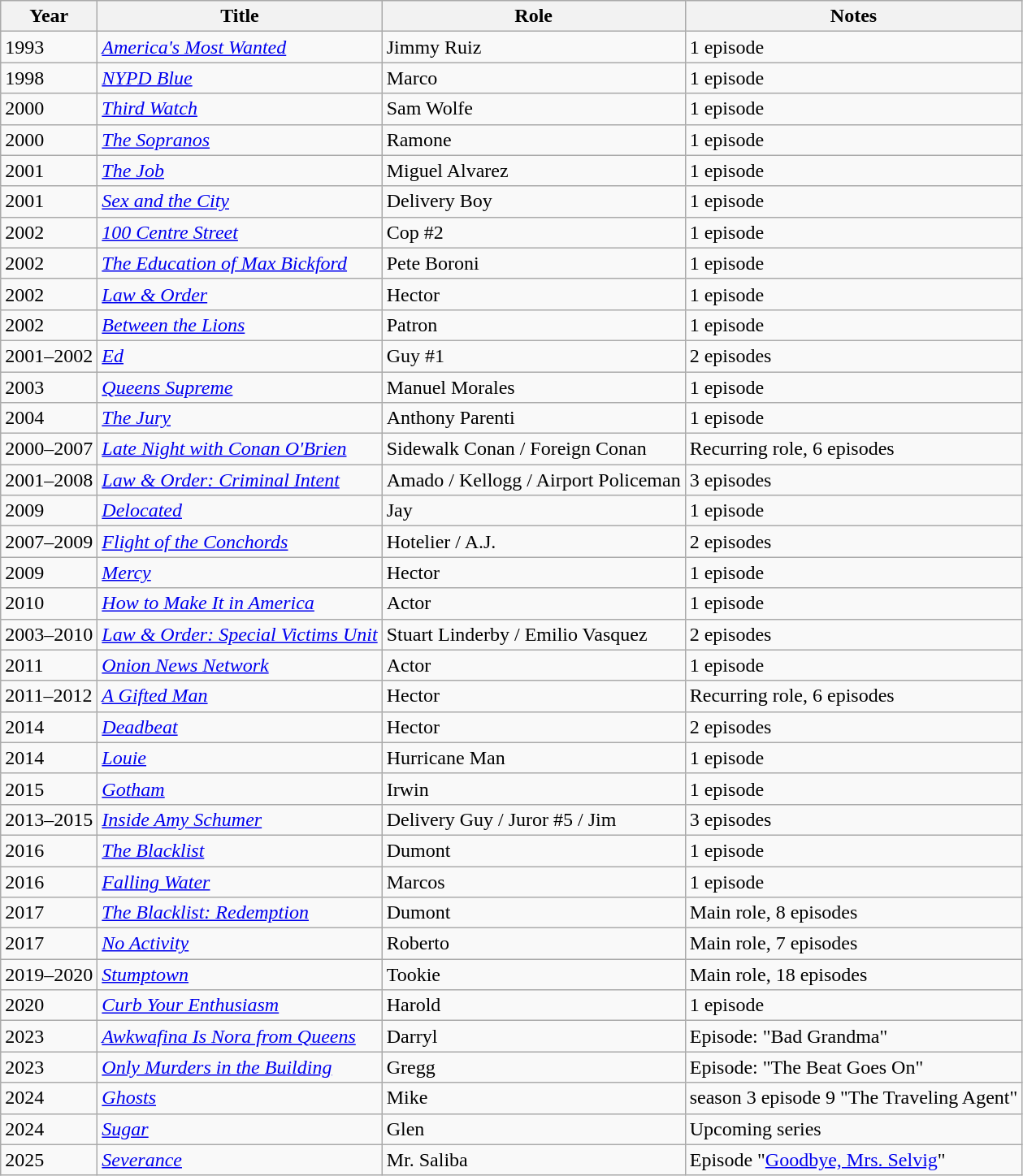<table class="wikitable sortable">
<tr>
<th>Year</th>
<th>Title</th>
<th>Role</th>
<th class="unsortable">Notes</th>
</tr>
<tr>
<td>1993</td>
<td><em><a href='#'>America's Most Wanted</a></em></td>
<td>Jimmy Ruiz</td>
<td>1 episode</td>
</tr>
<tr>
<td>1998</td>
<td><em><a href='#'>NYPD Blue</a></em></td>
<td>Marco</td>
<td>1 episode</td>
</tr>
<tr>
<td>2000</td>
<td><em><a href='#'>Third Watch</a></em></td>
<td>Sam Wolfe</td>
<td>1 episode</td>
</tr>
<tr>
<td>2000</td>
<td><em><a href='#'>The Sopranos</a></em></td>
<td>Ramone</td>
<td>1 episode</td>
</tr>
<tr>
<td>2001</td>
<td><em><a href='#'>The Job</a></em></td>
<td>Miguel Alvarez</td>
<td>1 episode</td>
</tr>
<tr>
<td>2001</td>
<td><em><a href='#'>Sex and the City</a></em></td>
<td>Delivery Boy</td>
<td>1 episode</td>
</tr>
<tr>
<td>2002</td>
<td><em><a href='#'>100 Centre Street</a></em></td>
<td>Cop #2</td>
<td>1 episode</td>
</tr>
<tr>
<td>2002</td>
<td><em><a href='#'>The Education of Max Bickford</a></em></td>
<td>Pete Boroni</td>
<td>1 episode</td>
</tr>
<tr>
<td>2002</td>
<td><em><a href='#'>Law & Order</a></em></td>
<td>Hector</td>
<td>1 episode</td>
</tr>
<tr>
<td>2002</td>
<td><em><a href='#'>Between the Lions</a></em></td>
<td>Patron</td>
<td>1 episode</td>
</tr>
<tr>
<td>2001–2002</td>
<td><em><a href='#'>Ed</a></em></td>
<td>Guy #1</td>
<td>2 episodes</td>
</tr>
<tr>
<td>2003</td>
<td><em><a href='#'>Queens Supreme</a></em></td>
<td>Manuel Morales</td>
<td>1 episode</td>
</tr>
<tr>
<td>2004</td>
<td><em><a href='#'>The Jury</a></em></td>
<td>Anthony Parenti</td>
<td>1 episode</td>
</tr>
<tr>
<td>2000–2007</td>
<td><em><a href='#'>Late Night with Conan O'Brien</a></em></td>
<td>Sidewalk Conan / Foreign Conan</td>
<td>Recurring role, 6 episodes</td>
</tr>
<tr>
<td>2001–2008</td>
<td><em><a href='#'>Law & Order: Criminal Intent</a></em></td>
<td>Amado / Kellogg / Airport Policeman</td>
<td>3 episodes</td>
</tr>
<tr>
<td>2009</td>
<td><em><a href='#'>Delocated</a></em></td>
<td>Jay</td>
<td>1 episode</td>
</tr>
<tr>
<td>2007–2009</td>
<td><em><a href='#'>Flight of the Conchords</a></em></td>
<td>Hotelier / A.J.</td>
<td>2 episodes</td>
</tr>
<tr>
<td>2009</td>
<td><em><a href='#'>Mercy</a></em></td>
<td>Hector</td>
<td>1 episode</td>
</tr>
<tr>
<td>2010</td>
<td><em><a href='#'>How to Make It in America</a></em></td>
<td>Actor</td>
<td>1 episode</td>
</tr>
<tr>
<td>2003–2010</td>
<td><em><a href='#'>Law & Order: Special Victims Unit</a></em></td>
<td>Stuart Linderby / Emilio Vasquez</td>
<td>2 episodes</td>
</tr>
<tr>
<td>2011</td>
<td><em><a href='#'>Onion News Network</a></em></td>
<td>Actor</td>
<td>1 episode</td>
</tr>
<tr>
<td>2011–2012</td>
<td><em><a href='#'>A Gifted Man</a></em></td>
<td>Hector</td>
<td>Recurring role, 6 episodes</td>
</tr>
<tr>
<td>2014</td>
<td><em><a href='#'>Deadbeat</a></em></td>
<td>Hector</td>
<td>2 episodes</td>
</tr>
<tr>
<td>2014</td>
<td><em><a href='#'>Louie</a></em></td>
<td>Hurricane Man</td>
<td>1 episode</td>
</tr>
<tr>
<td>2015</td>
<td><em><a href='#'>Gotham</a></em></td>
<td>Irwin</td>
<td>1 episode</td>
</tr>
<tr>
<td>2013–2015</td>
<td><em><a href='#'>Inside Amy Schumer</a></em></td>
<td>Delivery Guy / Juror #5 / Jim</td>
<td>3 episodes</td>
</tr>
<tr>
<td>2016</td>
<td><em><a href='#'>The Blacklist</a></em></td>
<td>Dumont</td>
<td>1 episode</td>
</tr>
<tr>
<td>2016</td>
<td><em><a href='#'>Falling Water</a></em></td>
<td>Marcos</td>
<td>1 episode</td>
</tr>
<tr>
<td>2017</td>
<td><em><a href='#'>The Blacklist: Redemption</a></em></td>
<td>Dumont</td>
<td>Main role, 8 episodes</td>
</tr>
<tr>
<td>2017</td>
<td><em><a href='#'>No Activity</a></em></td>
<td>Roberto</td>
<td>Main role, 7 episodes</td>
</tr>
<tr>
<td>2019–2020</td>
<td><em><a href='#'>Stumptown</a></em></td>
<td>Tookie</td>
<td>Main role, 18 episodes</td>
</tr>
<tr>
<td>2020</td>
<td><em><a href='#'>Curb Your Enthusiasm</a></em></td>
<td>Harold</td>
<td>1 episode</td>
</tr>
<tr>
<td>2023</td>
<td><em><a href='#'>Awkwafina Is Nora from Queens</a></em></td>
<td>Darryl</td>
<td>Episode: "Bad Grandma"</td>
</tr>
<tr>
<td>2023</td>
<td><em><a href='#'>Only Murders in the Building</a></em></td>
<td>Gregg</td>
<td>Episode: "The Beat Goes On"</td>
</tr>
<tr>
<td>2024</td>
<td><em><a href='#'>Ghosts</a></em></td>
<td>Mike</td>
<td>season 3 episode 9 "The Traveling Agent"</td>
</tr>
<tr>
<td>2024</td>
<td><em><a href='#'>Sugar</a></em></td>
<td>Glen</td>
<td>Upcoming series</td>
</tr>
<tr>
<td>2025</td>
<td><em><a href='#'>Severance</a></em></td>
<td>Mr. Saliba</td>
<td>Episode "<a href='#'>Goodbye, Mrs. Selvig</a>"</td>
</tr>
</table>
